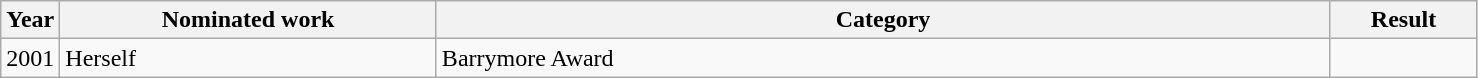<table class=wikitable>
<tr>
<th width=4%>Year</th>
<th width=25.5%>Nominated work</th>
<th width=60.5%>Category</th>
<th width=10%>Result</th>
</tr>
<tr>
<td>2001</td>
<td>Herself</td>
<td>Barrymore Award</td>
<td></td>
</tr>
</table>
